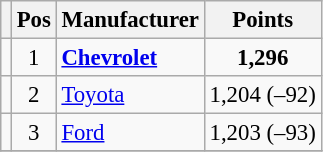<table class="wikitable" style="font-size: 95%">
<tr>
<th></th>
<th>Pos</th>
<th>Manufacturer</th>
<th>Points</th>
</tr>
<tr>
<td align="left"></td>
<td style="text-align:center;">1</td>
<td><strong><a href='#'>Chevrolet</a></strong></td>
<td style="text-align:center;"><strong>1,296</strong></td>
</tr>
<tr>
<td align="left"></td>
<td style="text-align:center;">2</td>
<td><a href='#'>Toyota</a></td>
<td style="text-align:center;">1,204 (–92)</td>
</tr>
<tr>
<td align="left"></td>
<td style="text-align:center;">3</td>
<td><a href='#'>Ford</a></td>
<td style="text-align:center;">1,203 (–93)</td>
</tr>
<tr class="sortbottom">
</tr>
</table>
